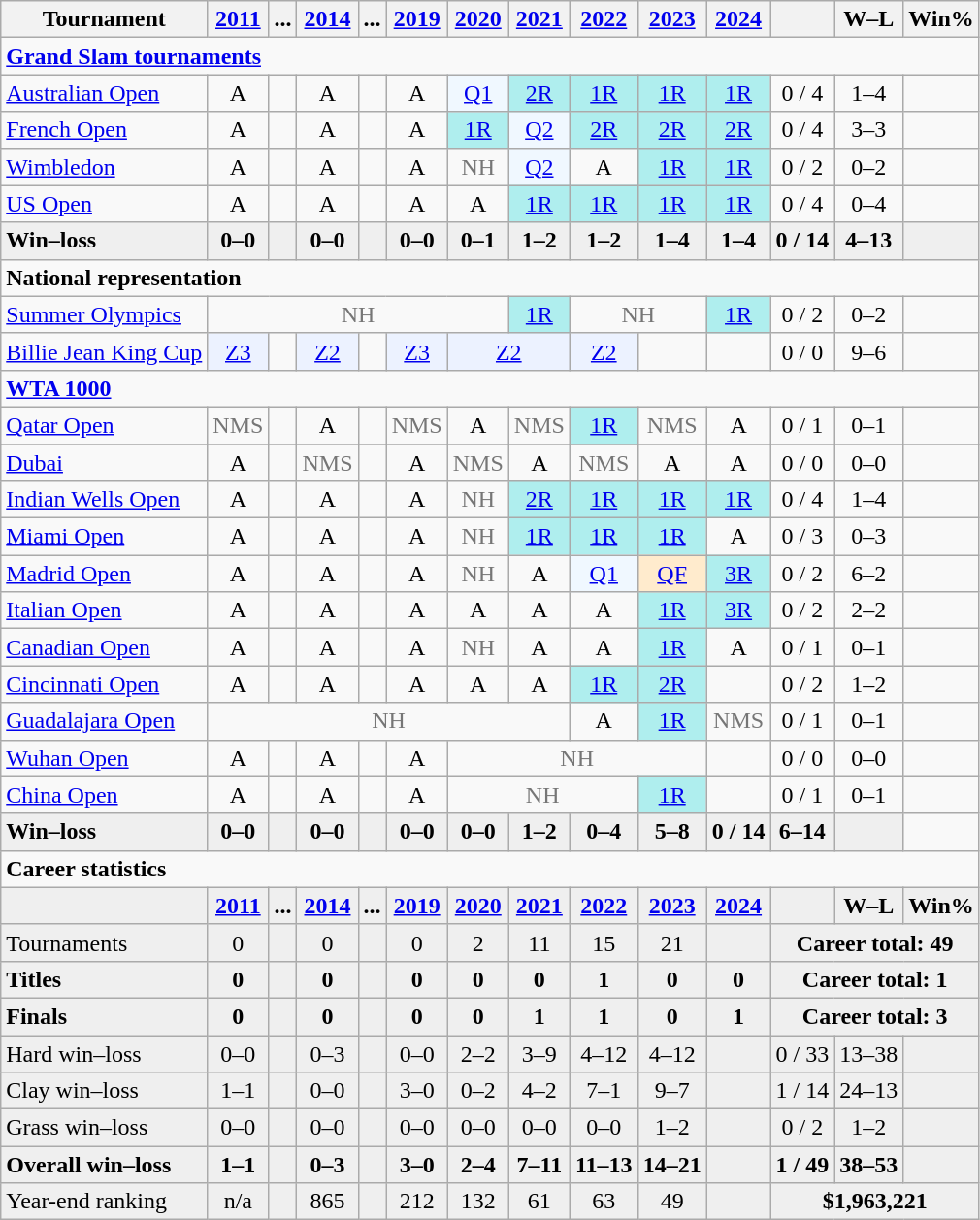<table class=wikitable style=text-align:center>
<tr>
<th>Tournament</th>
<th><a href='#'>2011</a></th>
<th>...</th>
<th><a href='#'>2014</a></th>
<th>...</th>
<th><a href='#'>2019</a></th>
<th><a href='#'>2020</a></th>
<th><a href='#'>2021</a></th>
<th><a href='#'>2022</a></th>
<th><a href='#'>2023</a></th>
<th><a href='#'>2024</a></th>
<th></th>
<th>W–L</th>
<th>Win%</th>
</tr>
<tr>
<td colspan=14 style=text-align:left><strong><a href='#'>Grand Slam tournaments</a></strong></td>
</tr>
<tr>
<td style=text-align:left><a href='#'>Australian Open</a></td>
<td>A</td>
<td></td>
<td>A</td>
<td></td>
<td>A</td>
<td style=background:#f0f8ff><a href='#'>Q1</a></td>
<td style=background:#afeeee><a href='#'>2R</a></td>
<td style=background:#afeeee><a href='#'>1R</a></td>
<td style=background:#afeeee><a href='#'>1R</a></td>
<td style=background:#afeeee><a href='#'>1R</a></td>
<td>0 / 4</td>
<td>1–4</td>
<td></td>
</tr>
<tr>
<td style=text-align:left><a href='#'>French Open</a></td>
<td>A</td>
<td></td>
<td>A</td>
<td></td>
<td>A</td>
<td style=background:#afeeee><a href='#'>1R</a></td>
<td style=background:#f0f8ff><a href='#'>Q2</a></td>
<td style=background:#afeeee><a href='#'>2R</a></td>
<td style=background:#afeeee><a href='#'>2R</a></td>
<td style=background:#afeeee><a href='#'>2R</a></td>
<td>0 / 4</td>
<td>3–3</td>
<td></td>
</tr>
<tr>
<td style=text-align:left><a href='#'>Wimbledon</a></td>
<td>A</td>
<td></td>
<td>A</td>
<td></td>
<td>A</td>
<td style=color:#767676>NH</td>
<td style=background:#f0f8ff><a href='#'>Q2</a></td>
<td>A</td>
<td style=background:#afeeee><a href='#'>1R</a></td>
<td style=background:#afeeee><a href='#'>1R</a></td>
<td>0 / 2</td>
<td>0–2</td>
<td></td>
</tr>
<tr>
<td style=text-align:left><a href='#'>US Open</a></td>
<td>A</td>
<td></td>
<td>A</td>
<td></td>
<td>A</td>
<td>A</td>
<td style=background:#afeeee><a href='#'>1R</a></td>
<td style=background:#afeeee><a href='#'>1R</a></td>
<td style=background:#afeeee><a href='#'>1R</a></td>
<td style=background:#afeeee><a href='#'>1R</a></td>
<td>0 / 4</td>
<td>0–4</td>
<td></td>
</tr>
<tr style=background:#efefef;font-weight:bold>
<td style=text-align:left>Win–loss</td>
<td>0–0</td>
<td></td>
<td>0–0</td>
<td></td>
<td>0–0</td>
<td>0–1</td>
<td>1–2</td>
<td>1–2</td>
<td>1–4</td>
<td>1–4</td>
<td>0 / 14</td>
<td>4–13</td>
<td></td>
</tr>
<tr>
<td colspan=14 style=text-align:left><strong>National representation</strong></td>
</tr>
<tr>
<td style=text-align:left><a href='#'>Summer Olympics</a></td>
<td colspan=6 style=color:#767676>NH</td>
<td style=background:#afeeee><a href='#'>1R</a></td>
<td colspan=2 style=color:#767676>NH</td>
<td style=background:#afeeee><a href='#'>1R</a></td>
<td>0 / 2</td>
<td>0–2</td>
<td></td>
</tr>
<tr>
<td style=text-align:left><a href='#'>Billie Jean King Cup</a></td>
<td style=background:#ecf2ff><a href='#'>Z3</a></td>
<td></td>
<td style=background:#ecf2ff><a href='#'>Z2</a></td>
<td></td>
<td style=background:#ecf2ff><a href='#'>Z3</a></td>
<td colspan=2 style=background:#ecf2ff><a href='#'>Z2</a> </td>
<td style=background:#ecf2ff><a href='#'>Z2</a></td>
<td></td>
<td></td>
<td>0 / 0</td>
<td>9–6</td>
<td></td>
</tr>
<tr>
<td colspan=14 style=text-align:left><strong><a href='#'>WTA 1000</a></strong></td>
</tr>
<tr>
<td style=text-align:left><a href='#'>Qatar Open</a></td>
<td style="color:#767676">NMS</td>
<td></td>
<td>A</td>
<td></td>
<td style="color:#767676">NMS</td>
<td>A</td>
<td style="color:#767676">NMS</td>
<td style=background:#afeeee><a href='#'>1R</a></td>
<td style="color:#767676">NMS</td>
<td>A</td>
<td>0 / 1</td>
<td>0–1</td>
<td></td>
</tr>
<tr>
</tr>
<tr>
<td style=text-align:left><a href='#'>Dubai</a></td>
<td>A</td>
<td></td>
<td style="color:#767676">NMS</td>
<td></td>
<td>A</td>
<td style="color:#767676">NMS</td>
<td>A</td>
<td style="color:#767676">NMS</td>
<td>A</td>
<td>A</td>
<td>0 / 0</td>
<td>0–0</td>
<td></td>
</tr>
<tr>
<td style=text-align:left><a href='#'>Indian Wells Open</a></td>
<td>A</td>
<td></td>
<td>A</td>
<td></td>
<td>A</td>
<td style=color:#767676>NH</td>
<td style=background:#afeeee><a href='#'>2R</a></td>
<td style=background:#afeeee><a href='#'>1R</a></td>
<td style=background:#afeeee><a href='#'>1R</a></td>
<td style=background:#afeeee><a href='#'>1R</a></td>
<td>0 / 4</td>
<td>1–4</td>
<td></td>
</tr>
<tr>
<td style=text-align:left><a href='#'>Miami Open</a></td>
<td>A</td>
<td></td>
<td>A</td>
<td></td>
<td>A</td>
<td style=color:#767676;>NH</td>
<td style=background:#afeeee><a href='#'>1R</a></td>
<td style=background:#afeeee><a href='#'>1R</a></td>
<td style=background:#afeeee><a href='#'>1R</a></td>
<td>A</td>
<td>0 / 3</td>
<td>0–3</td>
<td></td>
</tr>
<tr>
<td style=text-align:left><a href='#'>Madrid Open</a></td>
<td>A</td>
<td></td>
<td>A</td>
<td></td>
<td>A</td>
<td style=color:#767676>NH</td>
<td>A</td>
<td style=background:#f0f8ff><a href='#'>Q1</a></td>
<td style=background:#ffebcd><a href='#'>QF</a></td>
<td style=background:#afeeee><a href='#'>3R</a></td>
<td>0 / 2</td>
<td>6–2</td>
<td></td>
</tr>
<tr>
<td style=text-align:left><a href='#'>Italian Open</a></td>
<td>A</td>
<td></td>
<td>A</td>
<td></td>
<td>A</td>
<td>A</td>
<td>A</td>
<td>A</td>
<td style=background:#afeeee><a href='#'>1R</a></td>
<td style=background:#afeeee><a href='#'>3R</a></td>
<td>0 / 2</td>
<td>2–2</td>
<td></td>
</tr>
<tr>
<td style=text-align:left><a href='#'>Canadian Open</a></td>
<td>A</td>
<td></td>
<td>A</td>
<td></td>
<td>A</td>
<td style=color:#767676>NH</td>
<td>A</td>
<td>A</td>
<td style=background:#afeeee><a href='#'>1R</a></td>
<td>A</td>
<td>0 / 1</td>
<td>0–1</td>
<td></td>
</tr>
<tr>
<td style=text-align:left><a href='#'>Cincinnati Open</a></td>
<td>A</td>
<td></td>
<td>A</td>
<td></td>
<td>A</td>
<td>A</td>
<td>A</td>
<td style=background:#afeeee><a href='#'>1R</a></td>
<td style=background:#afeeee><a href='#'>2R</a></td>
<td></td>
<td>0 / 2</td>
<td>1–2</td>
<td></td>
</tr>
<tr>
<td style="text-align:left"><a href='#'>Guadalajara Open</a></td>
<td colspan="7" style="color:#767676">NH</td>
<td>A</td>
<td style="background:#afeeee"><a href='#'>1R</a></td>
<td style="color:#767676">NMS</td>
<td>0 / 1</td>
<td>0–1</td>
<td></td>
</tr>
<tr>
<td style=text-align:left><a href='#'>Wuhan Open</a></td>
<td>A</td>
<td></td>
<td>A</td>
<td></td>
<td>A</td>
<td colspan=4 style=color:#767676>NH</td>
<td></td>
<td>0 / 0</td>
<td>0–0</td>
<td></td>
</tr>
<tr>
<td style=text-align:left><a href='#'>China Open</a></td>
<td>A</td>
<td></td>
<td>A</td>
<td></td>
<td>A</td>
<td colspan=3 style=color:#767676>NH</td>
<td style=background:#afeeee><a href='#'>1R</a></td>
<td></td>
<td>0 / 1</td>
<td>0–1</td>
<td></td>
</tr>
<tr style=background:#efefef;font-weight:bold>
<td style=text-align:left>Win–loss</td>
<td>0–0</td>
<td></td>
<td>0–0</td>
<td></td>
<td>0–0</td>
<td>0–0</td>
<td>1–2</td>
<td>0–4</td>
<td>5–8</td>
<td>0 / 14</td>
<td>6–14</td>
<td></td>
</tr>
<tr>
<td colspan=14 style=text-align:left><strong>Career statistics</strong></td>
</tr>
<tr style=background:#efefef;font-weight:bold>
<td></td>
<td><a href='#'>2011</a></td>
<td>...</td>
<td><a href='#'>2014</a></td>
<td>...</td>
<td><a href='#'>2019</a></td>
<td><a href='#'>2020</a></td>
<td><a href='#'>2021</a></td>
<td><a href='#'>2022</a></td>
<td><a href='#'>2023</a></td>
<td><a href='#'>2024</a></td>
<td></td>
<td>W–L</td>
<td>Win%</td>
</tr>
<tr style=background:#efefef>
<td style=text-align:left>Tournaments</td>
<td>0</td>
<td></td>
<td>0</td>
<td></td>
<td>0</td>
<td>2</td>
<td>11</td>
<td>15</td>
<td>21</td>
<td></td>
<td colspan=3><strong>Career total: 49</strong></td>
</tr>
<tr style=background:#efefef;font-weight:bold>
<td style=text-align:left>Titles</td>
<td>0</td>
<td></td>
<td>0</td>
<td></td>
<td>0</td>
<td>0</td>
<td>0</td>
<td>1</td>
<td>0</td>
<td>0</td>
<td colspan=3>Career total: 1</td>
</tr>
<tr style=background:#efefef;font-weight:bold>
<td style=text-align:left>Finals</td>
<td>0</td>
<td></td>
<td>0</td>
<td></td>
<td>0</td>
<td>0</td>
<td>1</td>
<td>1</td>
<td>0</td>
<td>1</td>
<td colspan=3>Career total: 3</td>
</tr>
<tr style=background:#efefef>
<td style=text-align:left>Hard win–loss</td>
<td>0–0</td>
<td></td>
<td>0–3</td>
<td></td>
<td>0–0</td>
<td>2–2</td>
<td>3–9</td>
<td>4–12</td>
<td>4–12</td>
<td></td>
<td>0 / 33</td>
<td>13–38</td>
<td></td>
</tr>
<tr style=background:#efefef>
<td style=text-align:left>Clay win–loss</td>
<td>1–1</td>
<td></td>
<td>0–0</td>
<td></td>
<td>3–0</td>
<td>0–2</td>
<td>4–2</td>
<td>7–1</td>
<td>9–7</td>
<td></td>
<td>1 / 14</td>
<td>24–13</td>
<td></td>
</tr>
<tr style=background:#efefef>
<td style=text-align:left>Grass win–loss</td>
<td>0–0</td>
<td></td>
<td>0–0</td>
<td></td>
<td>0–0</td>
<td>0–0</td>
<td>0–0</td>
<td>0–0</td>
<td>1–2</td>
<td></td>
<td>0 / 2</td>
<td>1–2</td>
<td></td>
</tr>
<tr style=background:#efefef;font-weight:bold>
<td style=text-align:left>Overall win–loss</td>
<td>1–1</td>
<td></td>
<td>0–3</td>
<td></td>
<td>3–0</td>
<td>2–4</td>
<td>7–11</td>
<td>11–13</td>
<td>14–21</td>
<td></td>
<td>1 / 49</td>
<td>38–53</td>
<td></td>
</tr>
<tr style=background:#efefef>
<td style=text-align:left>Year-end ranking</td>
<td>n/a</td>
<td></td>
<td>865</td>
<td></td>
<td>212</td>
<td>132</td>
<td>61</td>
<td>63</td>
<td>49</td>
<td></td>
<td colspan=3><strong>$1,963,221</strong></td>
</tr>
</table>
